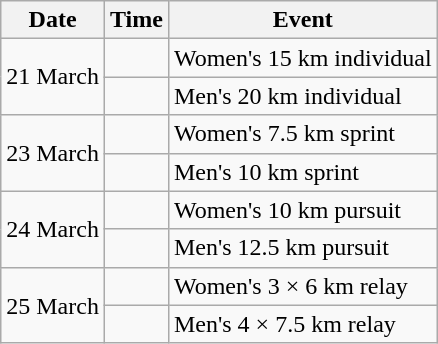<table class="wikitable">
<tr>
<th>Date</th>
<th>Time</th>
<th>Event</th>
</tr>
<tr>
<td rowspan=2>21 March</td>
<td></td>
<td>Women's 15 km individual</td>
</tr>
<tr>
<td></td>
<td>Men's 20 km individual</td>
</tr>
<tr>
<td rowspan=2>23 March</td>
<td></td>
<td>Women's 7.5 km sprint</td>
</tr>
<tr>
<td></td>
<td>Men's 10 km sprint</td>
</tr>
<tr>
<td rowspan=2>24 March</td>
<td></td>
<td>Women's 10 km pursuit</td>
</tr>
<tr>
<td></td>
<td>Men's 12.5 km pursuit</td>
</tr>
<tr>
<td rowspan=2>25 March</td>
<td></td>
<td>Women's 3 × 6 km relay</td>
</tr>
<tr>
<td></td>
<td>Men's 4 × 7.5 km relay</td>
</tr>
</table>
